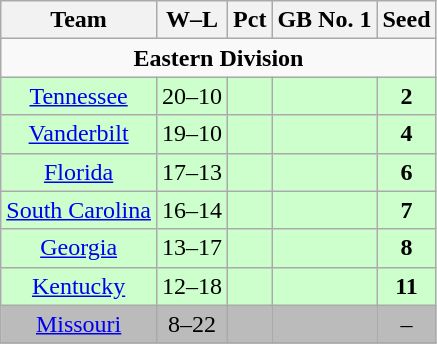<table class="wikitable" style="float:left; margin-right:1em; text-align:center;">
<tr>
<th>Team</th>
<th>W–L</th>
<th>Pct</th>
<th>GB No. 1</th>
<th>Seed<br></th>
</tr>
<tr>
<td colspan="7" align="center"><strong>Eastern Division</strong></td>
</tr>
<tr bgcolor=ccffcc>
<td><a href='#'>Tennessee</a></td>
<td>20–10</td>
<td></td>
<td></td>
<td><strong>2</strong></td>
</tr>
<tr bgcolor=ccffcc>
<td><a href='#'>Vanderbilt</a></td>
<td>19–10</td>
<td></td>
<td></td>
<td><strong>4</strong></td>
</tr>
<tr bgcolor=ccffcc>
<td><a href='#'>Florida</a></td>
<td>17–13</td>
<td></td>
<td></td>
<td><strong>6</strong></td>
</tr>
<tr bgcolor=ccffcc>
<td><a href='#'>South Carolina</a></td>
<td>16–14</td>
<td></td>
<td></td>
<td><strong>7</strong></td>
</tr>
<tr bgcolor=ccffcc>
<td><a href='#'>Georgia</a></td>
<td>13–17</td>
<td></td>
<td></td>
<td><strong>8</strong></td>
</tr>
<tr bgcolor=ccffcc>
<td><a href='#'>Kentucky</a></td>
<td>12–18</td>
<td></td>
<td></td>
<td><strong>11</strong></td>
</tr>
<tr bgcolor=bbbbbb>
<td><a href='#'>Missouri</a></td>
<td>8–22</td>
<td></td>
<td></td>
<td>–</td>
</tr>
<tr bgcolor=CC0000>
</tr>
</table>
